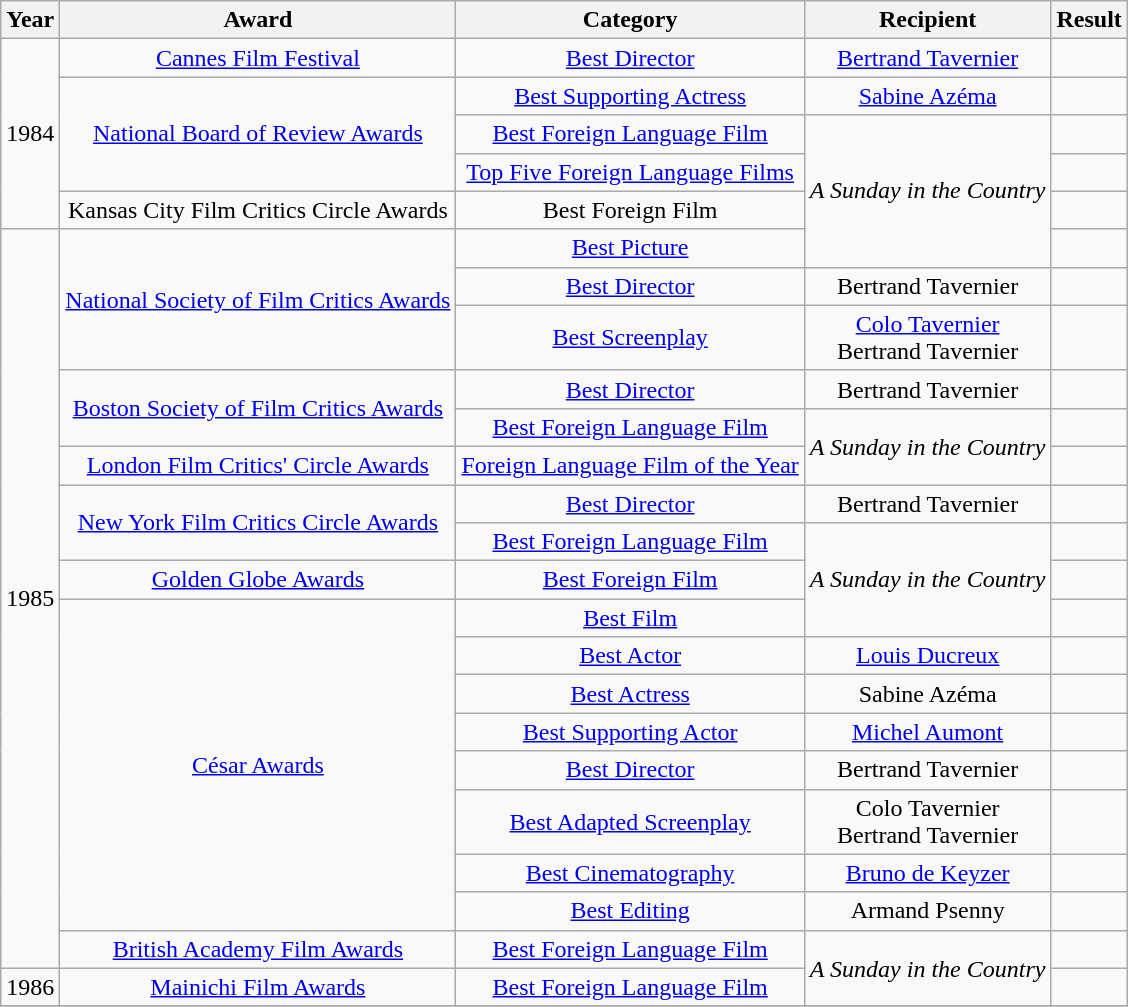<table class="wikitable plainrowheaders" style="text-align:center;">
<tr>
<th scope="col">Year</th>
<th scope="col">Award</th>
<th scope="col">Category</th>
<th scope="col">Recipient</th>
<th scope="col">Result</th>
</tr>
<tr>
<td rowspan="5">1984</td>
<td><a href='#'>Cannes Film Festival</a></td>
<td><a href='#'>Best Director</a></td>
<td><a href='#'>Bertrand Tavernier</a></td>
<td></td>
</tr>
<tr>
<td rowspan="3"><a href='#'>National Board of Review Awards</a></td>
<td><a href='#'>Best Supporting Actress</a></td>
<td><a href='#'>Sabine Azéma</a></td>
<td></td>
</tr>
<tr>
<td><a href='#'>Best Foreign Language Film</a></td>
<td rowspan="4"><em>A Sunday in the Country</em></td>
<td></td>
</tr>
<tr>
<td><a href='#'>Top Five Foreign Language Films</a></td>
<td></td>
</tr>
<tr>
<td>Kansas City Film Critics Circle Awards</td>
<td>Best Foreign Film</td>
<td></td>
</tr>
<tr>
<td rowspan="18">1985</td>
<td rowspan="3"><a href='#'>National Society of Film Critics Awards</a></td>
<td><a href='#'>Best Picture</a></td>
<td></td>
</tr>
<tr>
<td><a href='#'>Best Director</a></td>
<td>Bertrand Tavernier</td>
<td></td>
</tr>
<tr>
<td><a href='#'>Best Screenplay</a></td>
<td><a href='#'>Colo Tavernier</a> <br> Bertrand Tavernier</td>
<td></td>
</tr>
<tr>
<td rowspan="2"><a href='#'>Boston Society of Film Critics Awards</a></td>
<td><a href='#'>Best Director</a></td>
<td>Bertrand Tavernier</td>
<td></td>
</tr>
<tr>
<td><a href='#'>Best Foreign Language Film</a></td>
<td rowspan="2"><em>A Sunday in the Country</em></td>
<td></td>
</tr>
<tr>
<td><a href='#'>London Film Critics' Circle Awards</a></td>
<td><a href='#'>Foreign Language Film of the Year</a></td>
<td></td>
</tr>
<tr>
<td rowspan="2"><a href='#'>New York Film Critics Circle Awards</a></td>
<td><a href='#'>Best Director</a></td>
<td>Bertrand Tavernier</td>
<td></td>
</tr>
<tr>
<td><a href='#'>Best Foreign Language Film</a></td>
<td rowspan="3"><em>A Sunday in the Country</em></td>
<td></td>
</tr>
<tr>
<td><a href='#'>Golden Globe Awards</a></td>
<td><a href='#'>Best Foreign Film</a></td>
<td></td>
</tr>
<tr>
<td rowspan="8"><a href='#'>César Awards</a></td>
<td><a href='#'>Best Film</a></td>
<td></td>
</tr>
<tr>
<td><a href='#'>Best Actor</a></td>
<td><a href='#'>Louis Ducreux</a></td>
<td></td>
</tr>
<tr>
<td><a href='#'>Best Actress</a></td>
<td>Sabine Azéma</td>
<td></td>
</tr>
<tr>
<td><a href='#'>Best Supporting Actor</a></td>
<td><a href='#'>Michel Aumont</a></td>
<td></td>
</tr>
<tr>
<td><a href='#'>Best Director</a></td>
<td>Bertrand Tavernier</td>
<td></td>
</tr>
<tr>
<td><a href='#'>Best Adapted Screenplay</a></td>
<td>Colo Tavernier <br> Bertrand Tavernier</td>
<td></td>
</tr>
<tr>
<td><a href='#'>Best Cinematography</a></td>
<td><a href='#'>Bruno de Keyzer</a></td>
<td></td>
</tr>
<tr>
<td><a href='#'>Best Editing</a></td>
<td>Armand Psenny</td>
<td></td>
</tr>
<tr>
<td><a href='#'>British Academy Film Awards</a></td>
<td><a href='#'>Best Foreign Language Film</a></td>
<td rowspan="2"><em>A Sunday in the Country</em></td>
<td></td>
</tr>
<tr>
<td>1986</td>
<td><a href='#'>Mainichi Film Awards</a></td>
<td><a href='#'>Best Foreign Language Film</a></td>
<td></td>
</tr>
<tr>
</tr>
</table>
